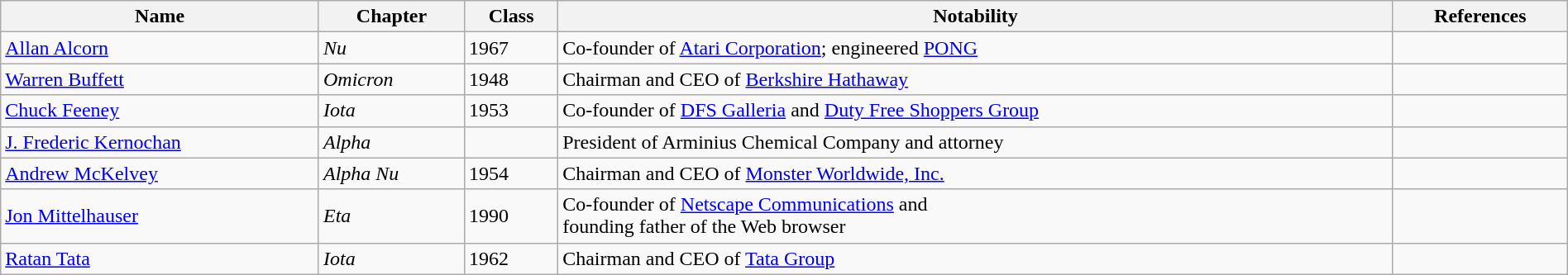<table class="wikitable sortable" style="width:100%;">
<tr>
<th>Name</th>
<th>Chapter</th>
<th>Class</th>
<th>Notability</th>
<th>References</th>
</tr>
<tr>
<td><a href='#'>Allan Alcorn</a></td>
<td><em>Nu</em></td>
<td>1967</td>
<td>Co-founder of <a href='#'>Atari Corporation</a>; engineered <a href='#'>PONG</a></td>
<td></td>
</tr>
<tr>
<td><a href='#'>Warren Buffett</a></td>
<td><em>Omicron</em></td>
<td>1948</td>
<td>Chairman and CEO of <a href='#'>Berkshire Hathaway</a></td>
<td></td>
</tr>
<tr>
<td><a href='#'>Chuck Feeney</a></td>
<td><em>Iota</em></td>
<td>1953</td>
<td>Co-founder of <a href='#'>DFS Galleria</a> and <a href='#'>Duty Free Shoppers Group</a></td>
<td></td>
</tr>
<tr>
<td><a href='#'>J. Frederic Kernochan</a></td>
<td><em>Alpha</em></td>
<td></td>
<td>President of Arminius Chemical Company and attorney</td>
<td></td>
</tr>
<tr>
<td><a href='#'>Andrew McKelvey</a></td>
<td><em>Alpha Nu</em></td>
<td>1954</td>
<td>Chairman and CEO of <a href='#'>Monster Worldwide, Inc.</a></td>
<td></td>
</tr>
<tr>
<td><a href='#'>Jon Mittelhauser</a></td>
<td><em>Eta</em></td>
<td>1990</td>
<td>Co-founder of <a href='#'>Netscape Communications</a> and<br>founding father of the Web browser</td>
<td></td>
</tr>
<tr>
<td><a href='#'>Ratan Tata</a></td>
<td><em>Iota</em></td>
<td>1962</td>
<td>Chairman and CEO of <a href='#'>Tata Group</a></td>
<td></td>
</tr>
</table>
